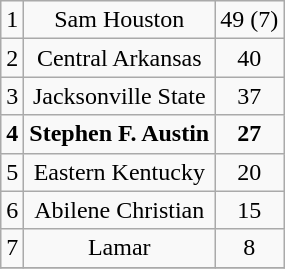<table class="wikitable">
<tr align="center">
<td>1</td>
<td>Sam Houston</td>
<td>49 (7)</td>
</tr>
<tr align="center">
<td>2</td>
<td>Central Arkansas</td>
<td>40</td>
</tr>
<tr align="center">
<td>3</td>
<td>Jacksonville State</td>
<td>37</td>
</tr>
<tr align="center">
<td><strong>4</strong></td>
<td><strong>Stephen F. Austin</strong></td>
<td><strong>27</strong></td>
</tr>
<tr align="center">
<td>5</td>
<td>Eastern Kentucky</td>
<td>20</td>
</tr>
<tr align="center">
<td>6</td>
<td>Abilene Christian</td>
<td>15</td>
</tr>
<tr align="center">
<td>7</td>
<td>Lamar</td>
<td>8</td>
</tr>
<tr align="center">
</tr>
</table>
